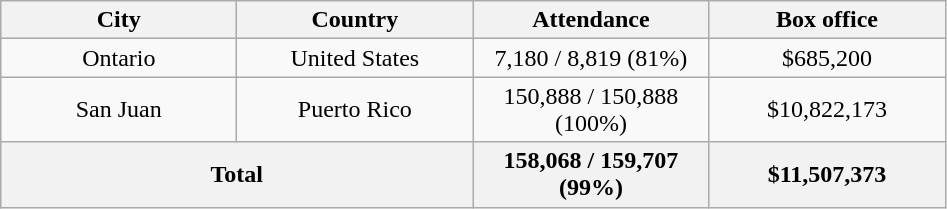<table class="wikitable" style="text-align:center;">
<tr>
<th width="150">City</th>
<th width="150">Country</th>
<th width="150">Attendance</th>
<th width="150">Box office</th>
</tr>
<tr>
<td>Ontario</td>
<td>United States</td>
<td>7,180 / 8,819 (81%)</td>
<td>$685,200</td>
</tr>
<tr>
<td>San Juan</td>
<td>Puerto Rico</td>
<td>150,888 / 150,888 (100%)</td>
<td>$10,822,173</td>
</tr>
<tr>
<th colspan="2">Total</th>
<th colspan="1">158,068 / 159,707 (99%)</th>
<th colspan="1">$11,507,373</th>
</tr>
</table>
